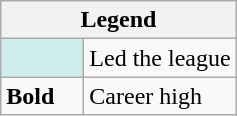<table class="wikitable">
<tr>
<th colspan="2">Legend</th>
</tr>
<tr>
<td style="background:#cfecec; width:3em;"></td>
<td>Led the league</td>
</tr>
<tr>
<td><strong>Bold</strong></td>
<td>Career high</td>
</tr>
</table>
